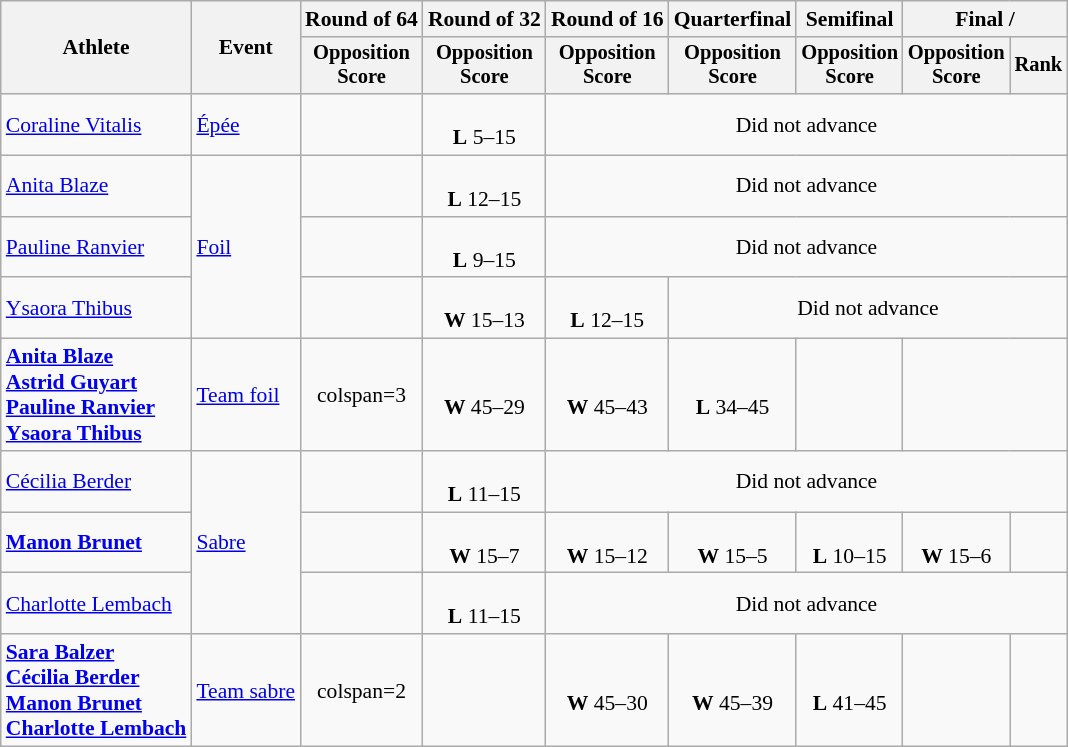<table class="wikitable" style="font-size:90%">
<tr>
<th rowspan="2">Athlete</th>
<th rowspan="2">Event</th>
<th>Round of 64</th>
<th>Round of 32</th>
<th>Round of 16</th>
<th>Quarterfinal</th>
<th>Semifinal</th>
<th colspan=2>Final / </th>
</tr>
<tr style="font-size:95%">
<th>Opposition <br> Score</th>
<th>Opposition <br> Score</th>
<th>Opposition <br> Score</th>
<th>Opposition <br> Score</th>
<th>Opposition <br> Score</th>
<th>Opposition <br> Score</th>
<th>Rank</th>
</tr>
<tr align=center>
<td align=left><a href='#'>Coraline Vitalis</a></td>
<td align=left><a href='#'>Épée</a></td>
<td></td>
<td><br><strong>L</strong> 5–15</td>
<td colspan=5>Did not advance</td>
</tr>
<tr align=center>
<td align=left><a href='#'>Anita Blaze</a></td>
<td align=left rowspan=3><a href='#'>Foil</a></td>
<td></td>
<td><br><strong>L</strong> 12–15</td>
<td colspan=5>Did not advance</td>
</tr>
<tr align=center>
<td align=left><a href='#'>Pauline Ranvier</a></td>
<td></td>
<td><br><strong>L</strong> 9–15</td>
<td colspan=5>Did not advance</td>
</tr>
<tr align=center>
<td align=left><a href='#'>Ysaora Thibus</a></td>
<td></td>
<td><br><strong>W</strong> 15–13</td>
<td><br><strong>L</strong> 12–15</td>
<td colspan=4>Did not advance</td>
</tr>
<tr align=center>
<td align=left><strong><a href='#'>Anita Blaze</a><br><a href='#'>Astrid Guyart</a><br><a href='#'>Pauline Ranvier</a><br><a href='#'>Ysaora Thibus</a></strong></td>
<td align=left><a href='#'>Team foil</a></td>
<td>colspan=3 </td>
<td><br><strong>W</strong> 45–29</td>
<td><br><strong>W</strong> 45–43</td>
<td><br><strong>L</strong> 34–45</td>
<td></td>
</tr>
<tr align=center>
<td align=left><a href='#'>Cécilia Berder</a></td>
<td align=left rowspan=3><a href='#'>Sabre</a></td>
<td></td>
<td><br><strong>L</strong> 11–15</td>
<td colspan=5>Did not advance</td>
</tr>
<tr align=center>
<td align=left><strong><a href='#'>Manon Brunet</a></strong></td>
<td></td>
<td><br><strong>W</strong> 15–7</td>
<td><br><strong>W</strong> 15–12</td>
<td><br><strong>W</strong> 15–5</td>
<td><br><strong>L</strong> 10–15</td>
<td><br><strong>W</strong> 15–6</td>
<td></td>
</tr>
<tr align=center>
<td align=left><a href='#'>Charlotte Lembach</a></td>
<td></td>
<td><br><strong>L</strong> 11–15</td>
<td colspan=5>Did not advance</td>
</tr>
<tr align=center>
<td align=left><strong><a href='#'>Sara Balzer</a><br><a href='#'>Cécilia Berder</a><br><a href='#'>Manon Brunet</a><br><a href='#'>Charlotte Lembach</a></strong></td>
<td align=left><a href='#'>Team sabre</a></td>
<td>colspan=2 </td>
<td></td>
<td><br><strong>W</strong> 45–30</td>
<td><br><strong>W</strong> 45–39</td>
<td><br><strong>L</strong> 41–45</td>
<td></td>
</tr>
</table>
